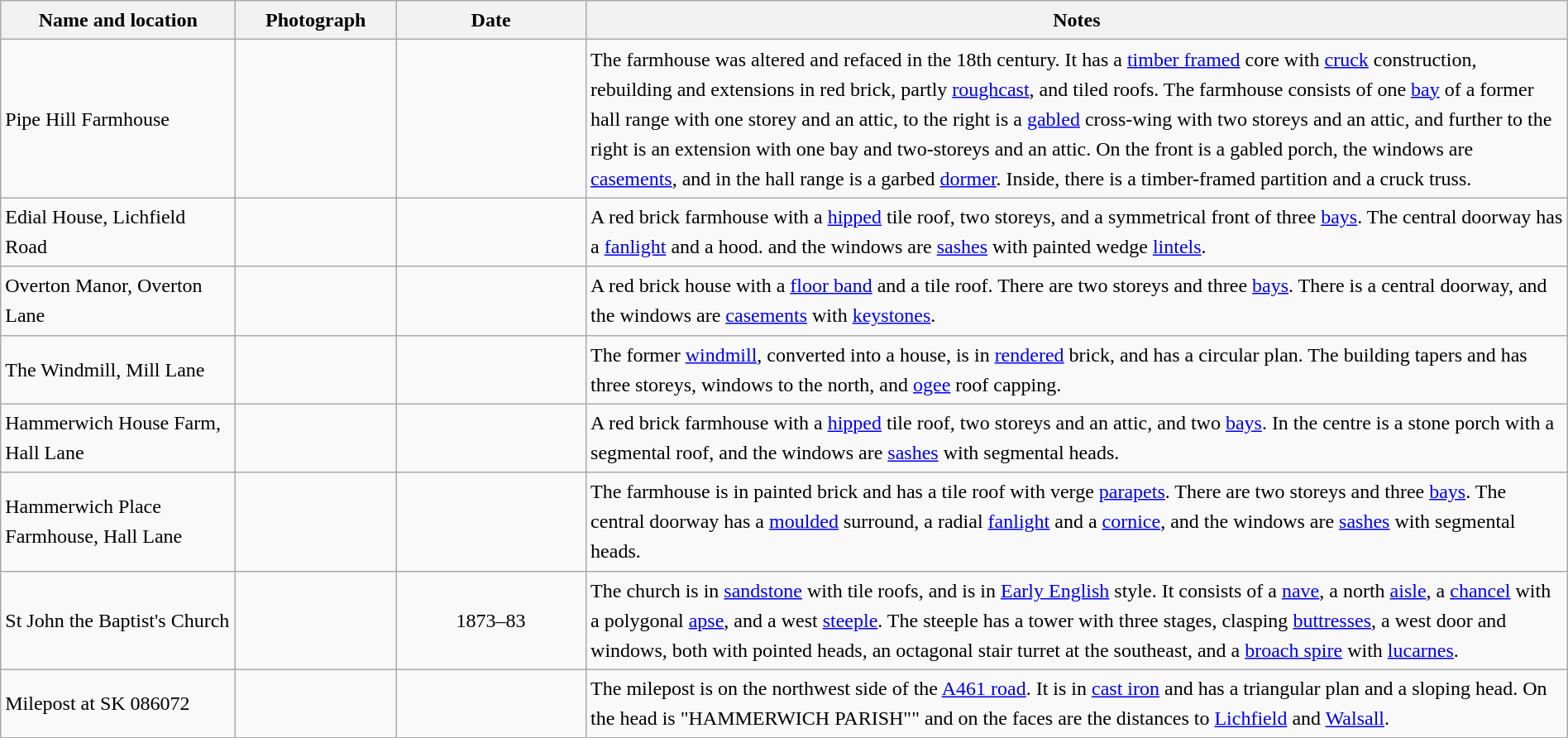<table class="wikitable sortable plainrowheaders" style="width:100%;border:0px;text-align:left;line-height:150%;">
<tr>
<th scope="col"  style="width:150px">Name and location</th>
<th scope="col"  style="width:100px" class="unsortable">Photograph</th>
<th scope="col"  style="width:120px">Date</th>
<th scope="col"  style="width:650px" class="unsortable">Notes</th>
</tr>
<tr>
<td>Pipe Hill Farmhouse<br><small></small></td>
<td></td>
<td align="center"></td>
<td>The farmhouse was altered and refaced in the 18th century.  It has a <a href='#'>timber framed</a> core with <a href='#'>cruck</a> construction, rebuilding and extensions in red brick, partly <a href='#'>roughcast</a>, and tiled roofs.  The farmhouse consists of one <a href='#'>bay</a> of a former hall range with one storey and an attic, to the right is a <a href='#'>gabled</a> cross-wing with two storeys and an attic, and further to the right is an extension with one bay and two-storeys and an attic.  On the front is a gabled porch, the windows are <a href='#'>casements</a>, and in the hall range is a garbed <a href='#'>dormer</a>.  Inside, there is a timber-framed partition and a cruck truss.</td>
</tr>
<tr>
<td>Edial House, Lichfield Road<br><small></small></td>
<td></td>
<td align="center"></td>
<td>A red brick farmhouse with a <a href='#'>hipped</a> tile roof, two storeys, and a symmetrical front of three <a href='#'>bays</a>.  The central doorway has a <a href='#'>fanlight</a> and a hood. and the windows are <a href='#'>sashes</a> with painted wedge <a href='#'>lintels</a>.</td>
</tr>
<tr>
<td>Overton Manor, Overton Lane<br><small></small></td>
<td></td>
<td align="center"></td>
<td>A red brick house with a <a href='#'>floor band</a> and a tile roof.  There are two storeys and three <a href='#'>bays</a>.  There is a central doorway, and the windows are <a href='#'>casements</a> with <a href='#'>keystones</a>.</td>
</tr>
<tr>
<td>The Windmill, Mill Lane<br><small></small></td>
<td></td>
<td align="center"></td>
<td>The former <a href='#'>windmill</a>, converted into a house, is in <a href='#'>rendered</a> brick, and has a circular plan.  The building tapers and has three storeys, windows to the north, and <a href='#'>ogee</a> roof capping.</td>
</tr>
<tr>
<td>Hammerwich House Farm,<br>Hall Lane<br><small></small></td>
<td></td>
<td align="center"></td>
<td>A red brick farmhouse with a <a href='#'>hipped</a> tile roof, two storeys and an attic, and two <a href='#'>bays</a>.  In the centre is a stone porch with a segmental roof, and the windows are <a href='#'>sashes</a> with segmental heads.</td>
</tr>
<tr>
<td>Hammerwich Place Farmhouse, Hall Lane<br><small></small></td>
<td></td>
<td align="center"></td>
<td>The farmhouse is in painted brick and has a tile roof with verge <a href='#'>parapets</a>.  There are two storeys and three <a href='#'>bays</a>.  The central doorway has a <a href='#'>moulded</a> surround, a radial <a href='#'>fanlight</a> and a <a href='#'>cornice</a>, and the windows are <a href='#'>sashes</a> with segmental heads.</td>
</tr>
<tr>
<td>St John the Baptist's Church<br><small></small></td>
<td></td>
<td align="center">1873–83</td>
<td>The church is in <a href='#'>sandstone</a> with tile roofs, and is in <a href='#'>Early English</a> style.  It consists of a <a href='#'>nave</a>, a north <a href='#'>aisle</a>, a <a href='#'>chancel</a> with a polygonal <a href='#'>apse</a>, and a west <a href='#'>steeple</a>. The steeple has a tower with three stages, clasping <a href='#'>buttresses</a>, a west door and windows, both with pointed heads, an octagonal stair turret at the southeast, and a <a href='#'>broach spire</a> with <a href='#'>lucarnes</a>.</td>
</tr>
<tr>
<td>Milepost at SK 086072<br><small></small></td>
<td></td>
<td align="center"></td>
<td>The milepost is on the northwest side of the <a href='#'>A461 road</a>.  It is in <a href='#'>cast iron</a> and has a triangular plan and a sloping head.  On the head is "HAMMERWICH PARISH"" and on the faces are the distances to <a href='#'>Lichfield</a> and <a href='#'>Walsall</a>.</td>
</tr>
<tr>
</tr>
</table>
